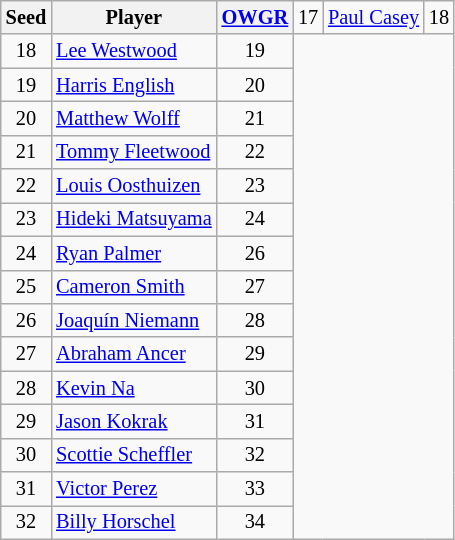<table class=wikitable style=font-size:85%;text-align:center>
<tr>
<th>Seed</th>
<th>Player</th>
<th><a href='#'>OWGR</a></th>
<td>17</td>
<td style="text-align:left;"> <a href='#'>Paul Casey</a></td>
<td>18</td>
</tr>
<tr>
<td>18</td>
<td style="text-align:left;"> <a href='#'>Lee Westwood</a></td>
<td>19</td>
</tr>
<tr>
<td>19</td>
<td style="text-align:left;"> <a href='#'>Harris English</a></td>
<td>20</td>
</tr>
<tr>
<td>20</td>
<td style="text-align:left;"> <a href='#'>Matthew Wolff</a></td>
<td>21</td>
</tr>
<tr>
<td>21</td>
<td style="text-align:left;"> <a href='#'>Tommy Fleetwood</a></td>
<td>22</td>
</tr>
<tr>
<td>22</td>
<td style="text-align:left;"> <a href='#'>Louis Oosthuizen</a></td>
<td>23</td>
</tr>
<tr>
<td>23</td>
<td style="text-align:left;"> <a href='#'>Hideki Matsuyama</a></td>
<td>24</td>
</tr>
<tr>
<td>24</td>
<td style="text-align:left;"> <a href='#'>Ryan Palmer</a></td>
<td>26</td>
</tr>
<tr>
<td>25</td>
<td style="text-align:left;"> <a href='#'>Cameron Smith</a></td>
<td>27</td>
</tr>
<tr>
<td>26</td>
<td style="text-align:left;"> <a href='#'>Joaquín Niemann</a></td>
<td>28</td>
</tr>
<tr>
<td>27</td>
<td style="text-align:left;"> <a href='#'>Abraham Ancer</a></td>
<td>29</td>
</tr>
<tr>
<td>28</td>
<td style="text-align:left;"> <a href='#'>Kevin Na</a></td>
<td>30</td>
</tr>
<tr>
<td>29</td>
<td style="text-align:left;"> <a href='#'>Jason Kokrak</a></td>
<td>31</td>
</tr>
<tr>
<td>30</td>
<td style="text-align:left;"> <a href='#'>Scottie Scheffler</a></td>
<td>32</td>
</tr>
<tr>
<td>31</td>
<td style="text-align:left;"> <a href='#'>Victor Perez</a></td>
<td>33</td>
</tr>
<tr>
<td>32</td>
<td style="text-align:left;"> <a href='#'>Billy Horschel</a></td>
<td>34</td>
</tr>
</table>
